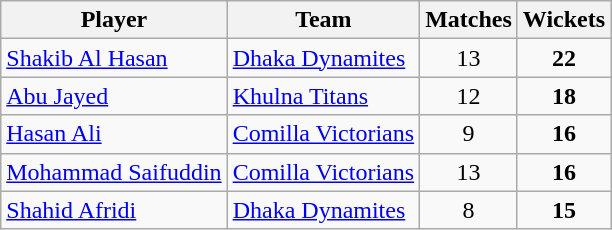<table class="wikitable" style="text-align: center;">
<tr>
<th>Player</th>
<th>Team</th>
<th>Matches</th>
<th>Wickets</th>
</tr>
<tr>
<td style="text-align:left"><a href='#'>Shakib Al Hasan</a></td>
<td style="text-align:left"><a href='#'>Dhaka Dynamites</a></td>
<td>13</td>
<td><strong>22</strong></td>
</tr>
<tr>
<td style="text-align:left"><a href='#'>Abu Jayed</a></td>
<td style="text-align:left"><a href='#'>Khulna Titans</a></td>
<td>12</td>
<td><strong>18</strong></td>
</tr>
<tr>
<td style="text-align:left"><a href='#'>Hasan Ali</a></td>
<td style="text-align:left"><a href='#'>Comilla Victorians</a></td>
<td>9</td>
<td><strong>16</strong></td>
</tr>
<tr>
<td style="text-align:left"><a href='#'>Mohammad Saifuddin</a></td>
<td style="text-align:left"><a href='#'>Comilla Victorians</a></td>
<td>13</td>
<td><strong>16</strong></td>
</tr>
<tr>
<td style="text-align:left"><a href='#'>Shahid Afridi</a></td>
<td style="text-align:left"><a href='#'>Dhaka Dynamites</a></td>
<td>8</td>
<td><strong>15</strong></td>
</tr>
</table>
